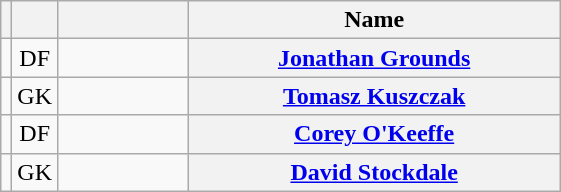<table class="wikitable plainrowheaders" style=text-align:center>
<tr>
<th scope="col"></th>
<th scope="col"></th>
<th scope="col" style="width:5em;"></th>
<th scope="col" style="width:15em;">Name</th>
</tr>
<tr>
<td></td>
<td>DF</td>
<td style=text-align:left></td>
<th scope=row><a href='#'>Jonathan Grounds</a></th>
</tr>
<tr>
<td></td>
<td>GK</td>
<td style=text-align:left></td>
<th scope=row><a href='#'>Tomasz Kuszczak</a></th>
</tr>
<tr>
<td></td>
<td>DF</td>
<td style=text-align:left></td>
<th scope=row><a href='#'>Corey O'Keeffe</a></th>
</tr>
<tr>
<td></td>
<td>GK</td>
<td style=text-align:left></td>
<th scope=row><a href='#'>David Stockdale</a></th>
</tr>
</table>
